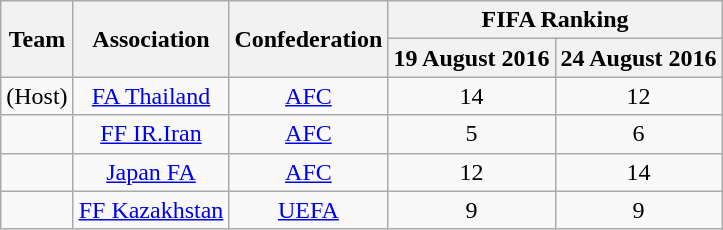<table class="wikitable">
<tr>
<th rowspan=2>Team</th>
<th rowspan=2>Association</th>
<th rowspan=2>Confederation</th>
<th colspan=2>FIFA Ranking</th>
</tr>
<tr>
<th>19 August 2016</th>
<th>24 August 2016</th>
</tr>
<tr>
<td> (Host)</td>
<td align=center><a href='#'>FA Thailand</a></td>
<td align=center><a href='#'>AFC</a></td>
<td align=center>14</td>
<td align=center>12</td>
</tr>
<tr>
<td></td>
<td align=center><a href='#'>FF IR.Iran</a></td>
<td align=center><a href='#'>AFC</a></td>
<td align=center>5</td>
<td align=center>6</td>
</tr>
<tr>
<td></td>
<td align=center><a href='#'>Japan FA</a></td>
<td align=center><a href='#'>AFC</a></td>
<td align=center>12</td>
<td align=center>14</td>
</tr>
<tr>
<td></td>
<td align=center><a href='#'>FF Kazakhstan</a></td>
<td align=center><a href='#'>UEFA</a></td>
<td align=center>9</td>
<td align=center>9</td>
</tr>
</table>
